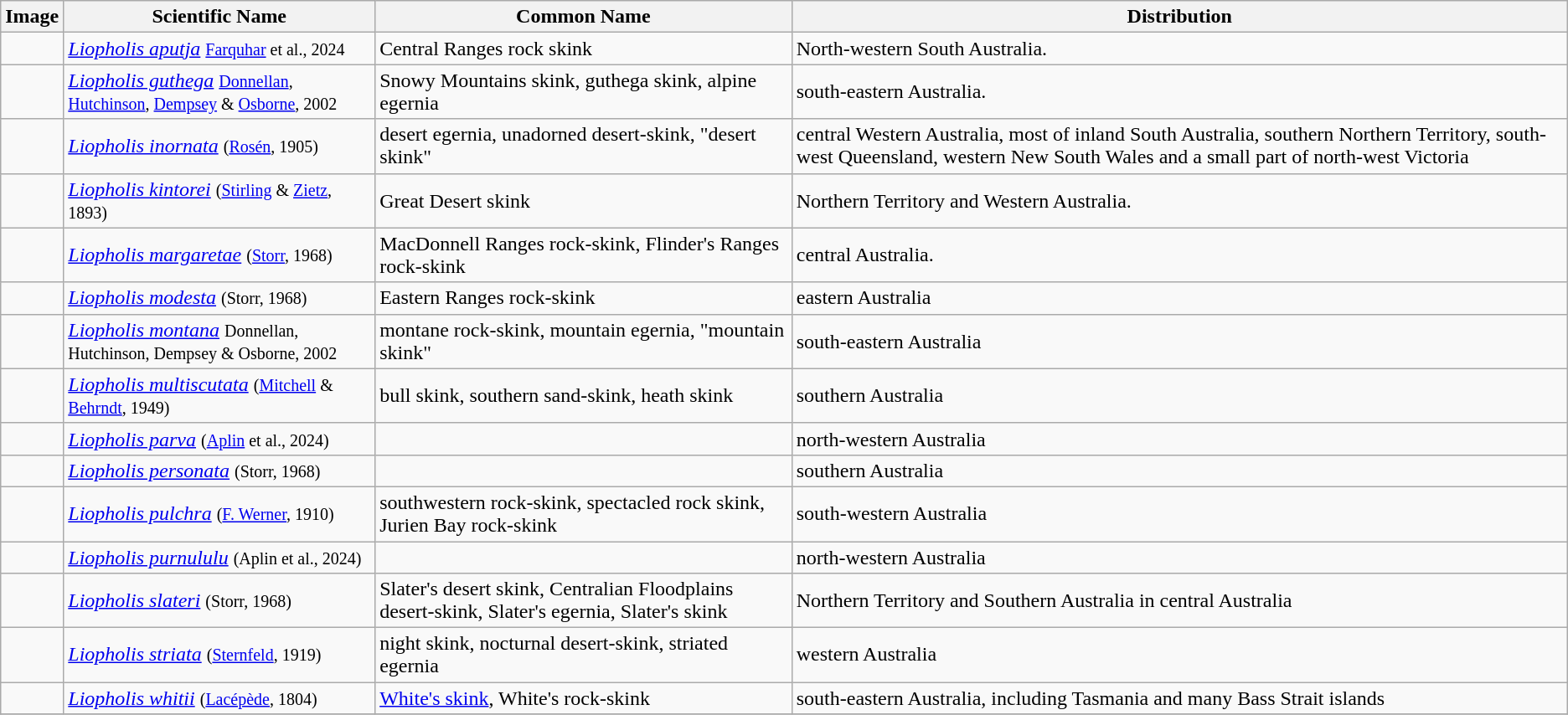<table class="wikitable">
<tr>
<th>Image</th>
<th>Scientific Name</th>
<th>Common Name</th>
<th>Distribution</th>
</tr>
<tr>
<td></td>
<td><em><a href='#'>Liopholis aputja</a></em> <small><a href='#'>Farquhar</a> et al., 2024</small></td>
<td>Central Ranges rock skink</td>
<td>North-western South Australia.</td>
</tr>
<tr>
<td></td>
<td><em><a href='#'>Liopholis guthega</a></em> <small><a href='#'>Donnellan</a>, <a href='#'>Hutchinson</a>, <a href='#'>Dempsey</a> & <a href='#'>Osborne</a>, 2002</small></td>
<td>Snowy Mountains skink, guthega skink, alpine egernia</td>
<td>south-eastern Australia.</td>
</tr>
<tr>
<td></td>
<td><em><a href='#'>Liopholis inornata</a></em> <small>(<a href='#'>Rosén</a>, 1905)</small></td>
<td>desert egernia, unadorned desert-skink, "desert skink"</td>
<td>central Western Australia, most of inland South Australia, southern Northern Territory, south-west Queensland, western New South Wales and a small part of north-west Victoria</td>
</tr>
<tr>
<td></td>
<td><em><a href='#'>Liopholis kintorei</a></em> <small>(<a href='#'>Stirling</a> & <a href='#'>Zietz</a>, 1893)</small></td>
<td>Great Desert skink</td>
<td>Northern Territory and Western Australia.</td>
</tr>
<tr>
<td></td>
<td><em><a href='#'>Liopholis margaretae</a></em> <small>(<a href='#'>Storr</a>, 1968)</small></td>
<td>MacDonnell Ranges rock-skink, Flinder's Ranges rock-skink</td>
<td>central Australia.</td>
</tr>
<tr>
<td></td>
<td><em><a href='#'>Liopholis modesta</a></em> <small>(Storr, 1968)</small></td>
<td>Eastern Ranges rock-skink</td>
<td>eastern Australia</td>
</tr>
<tr>
<td></td>
<td><em><a href='#'>Liopholis montana</a></em> <small>Donnellan, Hutchinson, Dempsey & Osborne, 2002</small></td>
<td>montane rock-skink, mountain egernia, "mountain skink"</td>
<td>south-eastern Australia</td>
</tr>
<tr>
<td></td>
<td><em><a href='#'>Liopholis multiscutata</a></em> <small>(<a href='#'>Mitchell</a> & <a href='#'>Behrndt</a>, 1949)</small></td>
<td>bull skink, southern sand-skink, heath skink</td>
<td>southern Australia</td>
</tr>
<tr>
<td></td>
<td><em><a href='#'>Liopholis parva</a></em> <small>(<a href='#'>Aplin</a> et al., 2024)</small></td>
<td></td>
<td>north-western Australia</td>
</tr>
<tr>
<td></td>
<td><em><a href='#'>Liopholis personata</a></em> <small>(Storr, 1968)</small></td>
<td></td>
<td>southern Australia</td>
</tr>
<tr>
<td></td>
<td><em><a href='#'>Liopholis pulchra</a></em> <small>(<a href='#'>F. Werner</a>, 1910)</small></td>
<td>southwestern rock-skink, spectacled rock skink, Jurien Bay rock-skink</td>
<td>south-western Australia</td>
</tr>
<tr>
<td></td>
<td><em><a href='#'>Liopholis purnululu</a></em> <small>(Aplin et al., 2024)</small></td>
<td></td>
<td>north-western Australia</td>
</tr>
<tr>
<td></td>
<td><em><a href='#'>Liopholis slateri</a></em> <small>(Storr, 1968)</small></td>
<td>Slater's desert skink, Centralian Floodplains desert-skink, Slater's egernia, Slater's skink</td>
<td>Northern Territory and Southern Australia in central Australia</td>
</tr>
<tr>
<td></td>
<td><em><a href='#'>Liopholis striata</a></em> <small>(<a href='#'>Sternfeld</a>, 1919)</small></td>
<td>night skink, nocturnal desert-skink, striated egernia</td>
<td>western Australia</td>
</tr>
<tr>
<td></td>
<td><em><a href='#'>Liopholis whitii</a></em> <small>(<a href='#'>Lacépède</a>, 1804)</small></td>
<td><a href='#'>White's skink</a>, White's rock-skink</td>
<td>south-eastern Australia, including Tasmania and many Bass Strait islands</td>
</tr>
<tr>
</tr>
</table>
